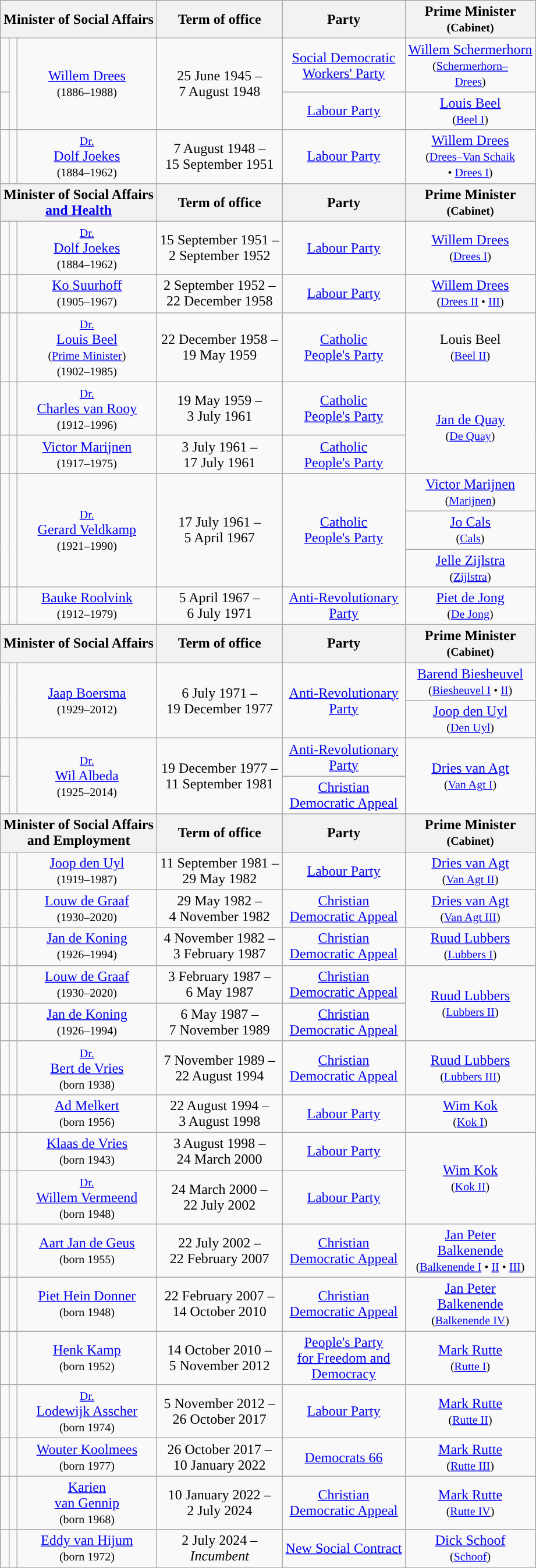<table class="wikitable" style="text-align:center">
<tr>
<th colspan=3>Minister of Social Affairs</th>
<th>Term of office</th>
<th>Party</th>
<th>Prime Minister <br> <small>(Cabinet)</small></th>
</tr>
<tr>
<td style="background:"></td>
<td rowspan=2></td>
<td rowspan=2><a href='#'>Willem Drees</a> <br> <small>(1886–1988)</small> <br> <small></small></td>
<td rowspan=2>25 June 1945 – <br> 7 August 1948</td>
<td><a href='#'>Social Democratic <br> Workers' Party</a></td>
<td><a href='#'>Willem Schermerhorn</a> <br> <small>(<a href='#'>Schermerhorn–<br>Drees</a>)</small> <br></td>
</tr>
<tr>
<td style="background:"></td>
<td><a href='#'>Labour Party</a></td>
<td><a href='#'>Louis Beel</a> <br> <small>(<a href='#'>Beel I</a>)</small> <br></td>
</tr>
<tr>
<td style="background:"></td>
<td></td>
<td><small><a href='#'>Dr.</a></small> <br> <a href='#'>Dolf Joekes</a> <br> <small>(1884–1962)</small></td>
<td>7 August 1948 – <br> 15 September 1951</td>
<td><a href='#'>Labour Party</a></td>
<td><a href='#'>Willem Drees</a> <br> <small>(<a href='#'>Drees–Van Schaik</a> <br> • <a href='#'>Drees I</a>)</small> <br></td>
</tr>
<tr>
<th colspan=3>Minister of Social Affairs <br> <a href='#'>and Health</a></th>
<th>Term of office</th>
<th>Party</th>
<th>Prime Minister <br> <small>(Cabinet)</small></th>
</tr>
<tr>
<td style="background:"></td>
<td></td>
<td><small><a href='#'>Dr.</a></small> <br> <a href='#'>Dolf Joekes</a> <br> <small>(1884–1962)</small></td>
<td>15 September 1951 – <br> 2 September 1952</td>
<td><a href='#'>Labour Party</a></td>
<td><a href='#'>Willem Drees</a> <br> <small>(<a href='#'>Drees I</a>)</small> <br></td>
</tr>
<tr>
<td style="background:"></td>
<td></td>
<td><a href='#'>Ko Suurhoff</a> <br> <small>(1905–1967)</small></td>
<td>2 September 1952 – <br> 22 December 1958</td>
<td><a href='#'>Labour Party</a></td>
<td><a href='#'>Willem Drees</a> <br> <small>(<a href='#'>Drees II</a> • <a href='#'>III</a>)</small> <br></td>
</tr>
<tr>
<td style="background:"></td>
<td></td>
<td><small><a href='#'>Dr.</a></small> <br> <a href='#'>Louis Beel</a> <br> <small>(<a href='#'>Prime Minister</a>)</small> <br> <small>(1902–1985)</small></td>
<td>22 December 1958 – <br> 19 May 1959</td>
<td><a href='#'>Catholic <br> People's Party</a></td>
<td>Louis Beel <br> <small>(<a href='#'>Beel II</a>)</small> <br></td>
</tr>
<tr>
<td style="background:"></td>
<td></td>
<td><small><a href='#'>Dr.</a></small> <br> <a href='#'>Charles van Rooy</a> <br> <small>(1912–1996)</small></td>
<td>19 May 1959 – <br> 3 July 1961 <br> </td>
<td><a href='#'>Catholic <br> People's Party</a></td>
<td rowspan=3><a href='#'>Jan de Quay</a> <br> <small>(<a href='#'>De Quay</a>)</small> <br></td>
</tr>
<tr>
<td style="background:"></td>
<td></td>
<td><a href='#'>Victor Marijnen</a> <br> <small>(1917–1975)</small></td>
<td>3 July 1961 – <br> 17 July 1961 <br>  </td>
<td><a href='#'>Catholic <br> People's Party</a></td>
</tr>
<tr>
<td rowspan=4 style="background:"></td>
<td rowspan=4></td>
<td rowspan=4><small><a href='#'>Dr.</a></small> <br> <a href='#'>Gerard Veldkamp</a> <br> <small>(1921–1990)</small></td>
<td rowspan=4>17 July 1961 – <br> 5 April 1967</td>
<td rowspan=4><a href='#'>Catholic <br> People's Party</a></td>
</tr>
<tr>
<td><a href='#'>Victor Marijnen</a> <br> <small>(<a href='#'>Marijnen</a>)</small> </td>
</tr>
<tr>
<td><a href='#'>Jo Cals</a> <br> <small>(<a href='#'>Cals</a>)</small> </td>
</tr>
<tr>
<td><a href='#'>Jelle Zijlstra</a> <br> <small>(<a href='#'>Zijlstra</a>)</small> </td>
</tr>
<tr>
<td style="background:"></td>
<td></td>
<td><a href='#'>Bauke Roolvink</a> <br> <small>(1912–1979)</small></td>
<td>5 April 1967 – <br> 6 July 1971</td>
<td><a href='#'>Anti-Revolutionary <br> Party</a></td>
<td><a href='#'>Piet de Jong</a> <br> <small>(<a href='#'>De Jong</a>)</small> <br></td>
</tr>
<tr>
<th colspan=3>Minister of Social Affairs</th>
<th>Term of office</th>
<th>Party</th>
<th>Prime Minister <br> <small>(Cabinet)</small></th>
</tr>
<tr>
<td rowspan=2 style="background:"></td>
<td rowspan=2></td>
<td rowspan=2><a href='#'>Jaap Boersma</a> <br> <small>(1929–2012)</small></td>
<td rowspan=2>6 July 1971 – <br> 19 December 1977</td>
<td rowspan=2><a href='#'>Anti-Revolutionary <br> Party</a></td>
<td><a href='#'>Barend Biesheuvel</a> <br> <small>(<a href='#'>Biesheuvel I</a> • <a href='#'>II</a>)</small> <br></td>
</tr>
<tr>
<td><a href='#'>Joop den Uyl</a> <br> <small>(<a href='#'>Den Uyl</a>)</small> <br></td>
</tr>
<tr>
<td style="background:"></td>
<td rowspan=2></td>
<td rowspan=2><small><a href='#'>Dr.</a></small> <br> <a href='#'>Wil Albeda</a> <br> <small>(1925–2014)</small></td>
<td rowspan=2>19 December 1977 – <br> 11 September 1981</td>
<td><a href='#'>Anti-Revolutionary <br> Party</a></td>
<td rowspan=2><a href='#'>Dries van Agt</a> <br> <small>(<a href='#'>Van Agt I</a>)</small> <br></td>
</tr>
<tr>
<td style="background:"></td>
<td><a href='#'>Christian <br> Democratic Appeal</a></td>
</tr>
<tr>
<th colspan=3>Minister of Social Affairs <br> and Employment</th>
<th>Term of office</th>
<th>Party</th>
<th>Prime Minister <br> <small>(Cabinet)</small></th>
</tr>
<tr>
<td style="background:"></td>
<td></td>
<td><a href='#'>Joop den Uyl</a> <br> <small>(1919–1987)</small> <br> <small></small></td>
<td>11 September 1981 – <br> 29 May 1982 <br>  </td>
<td><a href='#'>Labour Party</a></td>
<td><a href='#'>Dries van Agt</a> <br> <small>(<a href='#'>Van Agt II</a>)</small> <br></td>
</tr>
<tr>
<td style="background:"></td>
<td></td>
<td><a href='#'>Louw de Graaf</a> <br> <small>(1930–2020)</small></td>
<td>29 May 1982 – <br> 4 November 1982</td>
<td><a href='#'>Christian <br> Democratic Appeal</a></td>
<td><a href='#'>Dries van Agt</a> <br> <small>(<a href='#'>Van Agt III</a>)</small> <br></td>
</tr>
<tr>
<td rowspan=2 style="background:"></td>
<td rowspan=2></td>
<td rowspan=2><a href='#'>Jan de Koning</a> <br> <small>(1926–1994)</small></td>
<td rowspan=2>4 November 1982 – <br> 3 February 1987 <br>  </td>
<td rowspan=2><a href='#'>Christian <br> Democratic Appeal</a></td>
<td><a href='#'>Ruud Lubbers</a> <br> <small>(<a href='#'>Lubbers I</a>)</small> <br></td>
</tr>
<tr>
<td rowspan=3><a href='#'>Ruud Lubbers</a> <br> <small>(<a href='#'>Lubbers II</a>)</small> <br></td>
</tr>
<tr>
<td style="background:"></td>
<td></td>
<td><a href='#'>Louw de Graaf</a> <br> <small>(1930–2020)</small></td>
<td>3 February 1987 – <br> 6 May 1987 <br> </td>
<td><a href='#'>Christian <br> Democratic Appeal</a></td>
</tr>
<tr>
<td style="background:"></td>
<td></td>
<td><a href='#'>Jan de Koning</a> <br> <small>(1926–1994)</small></td>
<td>6 May 1987 – <br> 7 November 1989 <br> </td>
<td><a href='#'>Christian <br> Democratic Appeal</a></td>
</tr>
<tr>
<td style="background:"></td>
<td></td>
<td><small><a href='#'>Dr.</a></small> <br> <a href='#'>Bert de Vries</a> <br> <small>(born 1938)</small></td>
<td>7 November 1989 – <br> 22 August 1994</td>
<td><a href='#'>Christian <br> Democratic Appeal</a></td>
<td><a href='#'>Ruud Lubbers</a> <br> <small>(<a href='#'>Lubbers III</a>)</small> <br></td>
</tr>
<tr>
<td style="background:"></td>
<td></td>
<td><a href='#'>Ad Melkert</a> <br> <small>(born 1956)</small></td>
<td>22 August 1994 – <br> 3 August 1998</td>
<td><a href='#'>Labour Party</a></td>
<td><a href='#'>Wim Kok</a> <br> <small>(<a href='#'>Kok I</a>)</small> <br></td>
</tr>
<tr>
<td style="background:"></td>
<td></td>
<td><a href='#'>Klaas de Vries</a> <br> <small>(born 1943)</small></td>
<td>3 August 1998 – <br> 24 March 2000 <br> </td>
<td><a href='#'>Labour Party</a></td>
<td rowspan=2><a href='#'>Wim Kok</a> <br> <small>(<a href='#'>Kok II</a>)</small> <br></td>
</tr>
<tr>
<td style="background:"></td>
<td></td>
<td><small><a href='#'>Dr.</a></small> <br> <a href='#'>Willem Vermeend</a> <br> <small>(born 1948)</small></td>
<td>24 March 2000 – <br> 22 July 2002</td>
<td><a href='#'>Labour Party</a></td>
</tr>
<tr>
<td style="background:"></td>
<td></td>
<td><a href='#'>Aart Jan de Geus</a> <br> <small>(born 1955)</small></td>
<td>22 July 2002 – <br> 22 February 2007 <br> </td>
<td><a href='#'>Christian <br> Democratic Appeal</a></td>
<td><a href='#'>Jan Peter <br> Balkenende</a> <br> <small>(<a href='#'>Balkenende I</a> • <a href='#'>II</a> • <a href='#'>III</a>)</small> <br></td>
</tr>
<tr>
<td style="background:"></td>
<td></td>
<td><a href='#'>Piet Hein Donner</a> <br> <small>(born 1948)</small></td>
<td>22 February 2007 – <br> 14 October 2010</td>
<td><a href='#'>Christian <br> Democratic Appeal</a></td>
<td><a href='#'>Jan Peter <br> Balkenende</a> <br> <small>(<a href='#'>Balkenende IV</a>)</small> <br></td>
</tr>
<tr>
<td style="background:"></td>
<td></td>
<td><a href='#'>Henk Kamp</a> <br> <small>(born 1952)</small></td>
<td>14 October 2010 – <br> 5 November 2012</td>
<td><a href='#'>People's Party <br> for Freedom and <br> Democracy</a></td>
<td><a href='#'>Mark Rutte</a> <br> <small>(<a href='#'>Rutte I</a>)</small> <br></td>
</tr>
<tr>
<td style="background:"></td>
<td></td>
<td><small><a href='#'>Dr.</a></small> <br> <a href='#'>Lodewijk Asscher</a> <br> <small>(born 1974)</small> <br> <small></small></td>
<td>5 November 2012 – <br> 26 October 2017</td>
<td><a href='#'>Labour Party</a></td>
<td><a href='#'>Mark Rutte</a> <br> <small>(<a href='#'>Rutte II</a>)</small> <br></td>
</tr>
<tr>
<td style="background:"></td>
<td></td>
<td><a href='#'>Wouter Koolmees</a> <br> <small>(born 1977)</small> <br> <small></small></td>
<td>26 October 2017 – <br> 10 January 2022</td>
<td><a href='#'>Democrats 66</a></td>
<td><a href='#'>Mark Rutte</a> <br> <small>(<a href='#'>Rutte III</a>)</small> <br></td>
</tr>
<tr>
<td style="background:"></td>
<td></td>
<td><a href='#'>Karien <br> van Gennip</a> <br> <small>(born 1968)</small> <br> <small></small></td>
<td>10 January 2022 – <br> 2 July 2024</td>
<td><a href='#'>Christian <br> Democratic Appeal</a></td>
<td><a href='#'>Mark Rutte</a> <br> <small>(<a href='#'>Rutte IV</a>)</small> <br></td>
</tr>
<tr>
<td style="background:"></td>
<td></td>
<td><a href='#'>Eddy van Hijum</a> <br> <small>(born 1972)</small></td>
<td>2 July 2024 – <br> <em>Incumbent</em></td>
<td><a href='#'>New Social Contract</a></td>
<td><a href='#'>Dick Schoof</a> <br> <small>(<a href='#'>Schoof</a>)</small> <br></td>
</tr>
<tr>
</tr>
</table>
